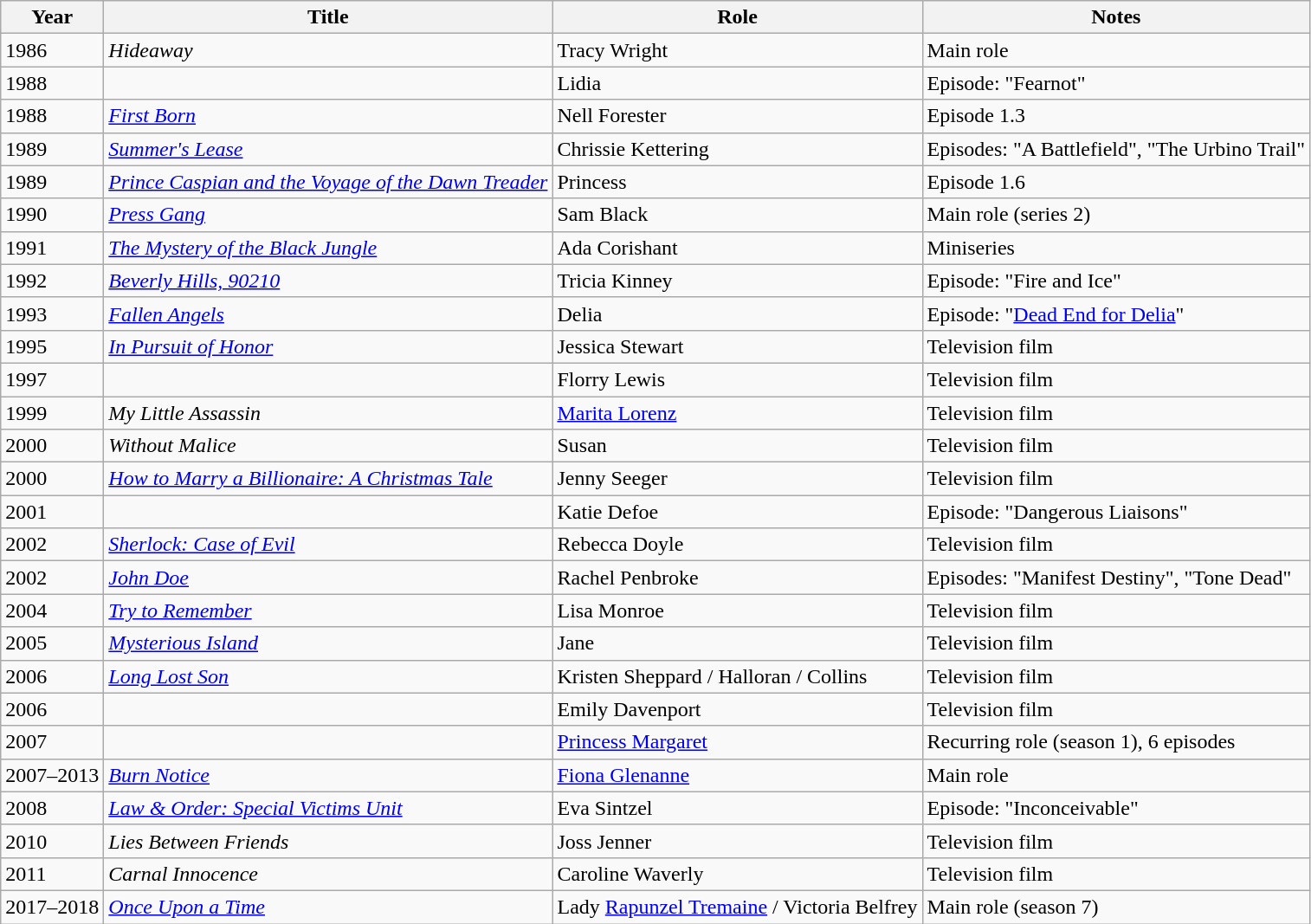<table class="wikitable sortable">
<tr>
<th>Year</th>
<th>Title</th>
<th>Role</th>
<th class="unsortable">Notes</th>
</tr>
<tr>
<td>1986</td>
<td><em>Hideaway</em></td>
<td>Tracy Wright</td>
<td>Main role</td>
</tr>
<tr>
<td>1988</td>
<td><em></em></td>
<td>Lidia</td>
<td>Episode: "Fearnot"</td>
</tr>
<tr>
<td>1988</td>
<td><em><a href='#'>First Born</a></em></td>
<td>Nell Forester</td>
<td>Episode 1.3</td>
</tr>
<tr>
<td>1989</td>
<td><em><a href='#'>Summer's Lease</a></em></td>
<td>Chrissie Kettering</td>
<td>Episodes: "A Battlefield", "The Urbino Trail"</td>
</tr>
<tr>
<td>1989</td>
<td><em><a href='#'>Prince Caspian and the Voyage of the Dawn Treader</a></em></td>
<td>Princess</td>
<td>Episode 1.6</td>
</tr>
<tr>
<td>1990</td>
<td><em><a href='#'>Press Gang</a></em></td>
<td>Sam Black</td>
<td>Main role (series 2)</td>
</tr>
<tr>
<td>1991</td>
<td><em><a href='#'>The Mystery of the Black Jungle</a></em></td>
<td>Ada Corishant</td>
<td>Miniseries</td>
</tr>
<tr>
<td>1992</td>
<td><em><a href='#'>Beverly Hills, 90210</a></em></td>
<td>Tricia Kinney</td>
<td>Episode: "Fire and Ice"</td>
</tr>
<tr>
<td>1993</td>
<td><em><a href='#'>Fallen Angels</a></em></td>
<td>Delia</td>
<td>Episode: "<a href='#'>Dead End for Delia</a>"</td>
</tr>
<tr>
<td>1995</td>
<td><em><a href='#'>In Pursuit of Honor</a></em></td>
<td>Jessica Stewart</td>
<td>Television film</td>
</tr>
<tr>
<td>1997</td>
<td><em></em></td>
<td>Florry Lewis</td>
<td>Television film</td>
</tr>
<tr>
<td>1999</td>
<td><em>My Little Assassin</em></td>
<td><a href='#'>Marita Lorenz</a></td>
<td>Television film</td>
</tr>
<tr>
<td>2000</td>
<td><em>Without Malice</em></td>
<td>Susan</td>
<td>Television film</td>
</tr>
<tr>
<td>2000</td>
<td><em><a href='#'>How to Marry a Billionaire: A Christmas Tale</a></em></td>
<td>Jenny Seeger</td>
<td>Television film</td>
</tr>
<tr>
<td>2001</td>
<td><em></em></td>
<td>Katie Defoe</td>
<td>Episode: "Dangerous Liaisons"</td>
</tr>
<tr>
<td>2002</td>
<td><em><a href='#'>Sherlock: Case of Evil</a></em></td>
<td>Rebecca Doyle</td>
<td>Television film</td>
</tr>
<tr>
<td>2002</td>
<td><em><a href='#'>John Doe</a></em></td>
<td>Rachel Penbroke</td>
<td>Episodes: "Manifest Destiny", "Tone Dead"</td>
</tr>
<tr>
<td>2004</td>
<td><em><a href='#'>Try to Remember</a></em></td>
<td>Lisa Monroe</td>
<td>Television film</td>
</tr>
<tr>
<td>2005</td>
<td><em><a href='#'>Mysterious Island</a></em></td>
<td>Jane</td>
<td>Television film</td>
</tr>
<tr>
<td>2006</td>
<td><em><a href='#'>Long Lost Son</a></em></td>
<td>Kristen Sheppard / Halloran / Collins</td>
<td>Television film</td>
</tr>
<tr>
<td>2006</td>
<td><em></em></td>
<td>Emily Davenport</td>
<td>Television film</td>
</tr>
<tr>
<td>2007</td>
<td><em></em></td>
<td><a href='#'>Princess Margaret</a></td>
<td>Recurring role (season 1), 6 episodes</td>
</tr>
<tr>
<td>2007–2013</td>
<td><em><a href='#'>Burn Notice</a></em></td>
<td><a href='#'>Fiona Glenanne</a></td>
<td>Main role</td>
</tr>
<tr>
<td>2008</td>
<td><em><a href='#'>Law & Order: Special Victims Unit</a></em></td>
<td>Eva Sintzel</td>
<td>Episode: "Inconceivable"</td>
</tr>
<tr>
<td>2010</td>
<td><em>Lies Between Friends</em></td>
<td>Joss Jenner</td>
<td>Television film</td>
</tr>
<tr>
<td>2011</td>
<td><em>Carnal Innocence</em></td>
<td>Caroline Waverly</td>
<td>Television film</td>
</tr>
<tr>
<td>2017–2018</td>
<td><em><a href='#'>Once Upon a Time</a></em></td>
<td>Lady <a href='#'>Rapunzel Tremaine</a> / Victoria Belfrey</td>
<td>Main role (season 7)</td>
</tr>
</table>
